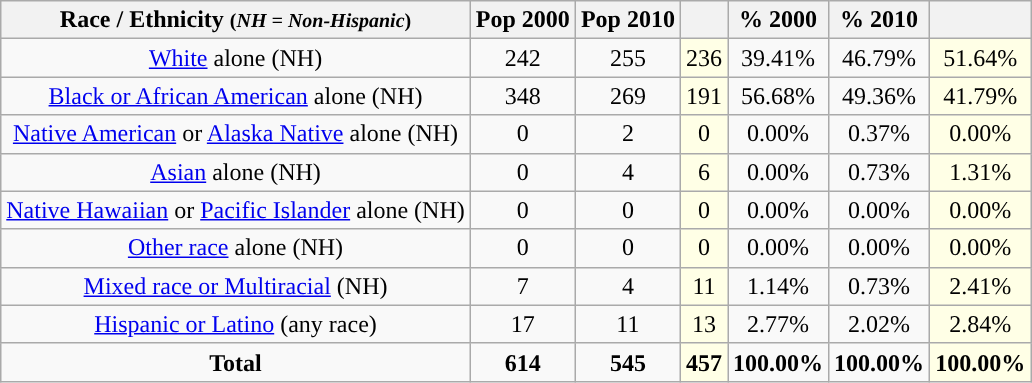<table class="wikitable" style="text-align:center;">
<tr>
<th>Race / Ethnicity <small>(<em>NH = Non-Hispanic</em>)</small></th>
<th>Pop 2000</th>
<th>Pop 2010</th>
<th></th>
<th>% 2000</th>
<th>% 2010</th>
<th></th>
</tr>
<tr>
<td><a href='#'>White</a> alone (NH)</td>
<td>242</td>
<td>255</td>
<td style='background: #ffffe6;'>236</td>
<td>39.41%</td>
<td>46.79%</td>
<td style='background: #ffffe6;'>51.64%</td>
</tr>
<tr>
<td><a href='#'>Black or African American</a> alone (NH)</td>
<td>348</td>
<td>269</td>
<td style='background: #ffffe6;'>191</td>
<td>56.68%</td>
<td>49.36%</td>
<td style='background: #ffffe6;'>41.79%</td>
</tr>
<tr>
<td><a href='#'>Native American</a> or <a href='#'>Alaska Native</a> alone (NH)</td>
<td>0</td>
<td>2</td>
<td style='background: #ffffe6;'>0</td>
<td>0.00%</td>
<td>0.37%</td>
<td style='background: #ffffe6;'>0.00%</td>
</tr>
<tr>
<td><a href='#'>Asian</a> alone (NH)</td>
<td>0</td>
<td>4</td>
<td style='background: #ffffe6;'>6</td>
<td>0.00%</td>
<td>0.73%</td>
<td style='background: #ffffe6;'>1.31%</td>
</tr>
<tr>
<td><a href='#'>Native Hawaiian</a> or <a href='#'>Pacific Islander</a> alone (NH)</td>
<td>0</td>
<td>0</td>
<td style='background: #ffffe6;'>0</td>
<td>0.00%</td>
<td>0.00%</td>
<td style='background: #ffffe6;'>0.00%</td>
</tr>
<tr>
<td><a href='#'>Other race</a> alone (NH)</td>
<td>0</td>
<td>0</td>
<td style='background: #ffffe6;'>0</td>
<td>0.00%</td>
<td>0.00%</td>
<td style='background: #ffffe6;'>0.00%</td>
</tr>
<tr>
<td><a href='#'>Mixed race or Multiracial</a> (NH)</td>
<td>7</td>
<td>4</td>
<td style='background: #ffffe6;'>11</td>
<td>1.14%</td>
<td>0.73%</td>
<td style='background: #ffffe6;'>2.41%</td>
</tr>
<tr>
<td><a href='#'>Hispanic or Latino</a> (any race)</td>
<td>17</td>
<td>11</td>
<td style='background: #ffffe6;'>13</td>
<td>2.77%</td>
<td>2.02%</td>
<td style='background: #ffffe6;'>2.84%</td>
</tr>
<tr>
<td><strong>Total</strong></td>
<td><strong>614</strong></td>
<td><strong>545</strong></td>
<td style='background: #ffffe6;'><strong>457</strong></td>
<td><strong>100.00%</strong></td>
<td><strong>100.00%</strong></td>
<td style='background: #ffffe6;'><strong>100.00%</strong></td>
</tr>
</table>
